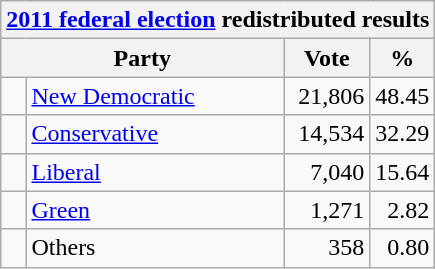<table class="wikitable">
<tr>
<th colspan="4"><a href='#'>2011 federal election</a> redistributed results</th>
</tr>
<tr>
<th bgcolor="#DDDDFF" width="130px" colspan="2">Party</th>
<th bgcolor="#DDDDFF" width="50px">Vote</th>
<th bgcolor="#DDDDFF" width="30px">%</th>
</tr>
<tr>
<td> </td>
<td><a href='#'>New Democratic</a></td>
<td align=right>21,806</td>
<td align=right>48.45</td>
</tr>
<tr>
<td> </td>
<td><a href='#'>Conservative</a></td>
<td align=right>14,534</td>
<td align=right>32.29</td>
</tr>
<tr>
<td> </td>
<td><a href='#'>Liberal</a></td>
<td align=right>7,040</td>
<td align=right>15.64</td>
</tr>
<tr>
<td> </td>
<td><a href='#'>Green</a></td>
<td align=right>1,271</td>
<td align=right>2.82</td>
</tr>
<tr>
<td> </td>
<td>Others</td>
<td align=right>358</td>
<td align=right>0.80</td>
</tr>
</table>
